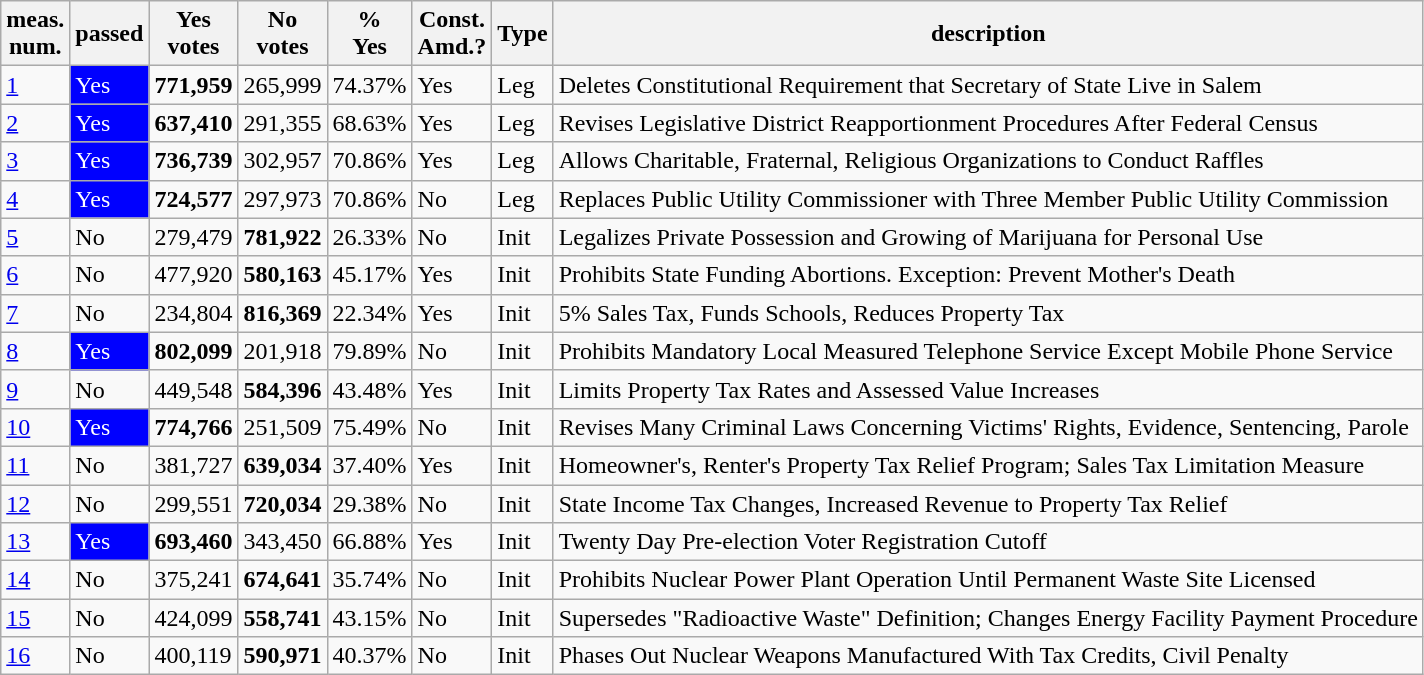<table class="wikitable sortable">
<tr>
<th>meas.<br>num.</th>
<th>passed</th>
<th>Yes<br>votes</th>
<th>No<br>votes</th>
<th>%<br>Yes</th>
<th>Const.<br>Amd.?</th>
<th>Type</th>
<th>description</th>
</tr>
<tr>
<td><a href='#'>1</a></td>
<td style="background:blue;color:white">Yes</td>
<td><strong>771,959</strong></td>
<td>265,999</td>
<td>74.37%</td>
<td>Yes</td>
<td>Leg</td>
<td>Deletes Constitutional Requirement that Secretary of State Live in Salem</td>
</tr>
<tr>
<td><a href='#'>2</a></td>
<td style="background:blue;color:white">Yes</td>
<td><strong>637,410</strong></td>
<td>291,355</td>
<td>68.63%</td>
<td>Yes</td>
<td>Leg</td>
<td>Revises Legislative District Reapportionment Procedures After Federal Census</td>
</tr>
<tr>
<td><a href='#'>3</a></td>
<td style="background:blue;color:white">Yes</td>
<td><strong>736,739</strong></td>
<td>302,957</td>
<td>70.86%</td>
<td>Yes</td>
<td>Leg</td>
<td>Allows Charitable, Fraternal, Religious Organizations to Conduct Raffles</td>
</tr>
<tr>
<td><a href='#'>4</a></td>
<td style="background:blue;color:white">Yes</td>
<td><strong>724,577</strong></td>
<td>297,973</td>
<td>70.86%</td>
<td>No</td>
<td>Leg</td>
<td>Replaces Public Utility Commissioner with Three Member Public Utility Commission</td>
</tr>
<tr>
<td><a href='#'>5</a></td>
<td>No</td>
<td>279,479</td>
<td><strong>781,922</strong></td>
<td>26.33%</td>
<td>No</td>
<td>Init</td>
<td>Legalizes Private Possession and Growing of Marijuana for Personal Use</td>
</tr>
<tr>
<td><a href='#'>6</a></td>
<td>No</td>
<td>477,920</td>
<td><strong>580,163</strong></td>
<td>45.17%</td>
<td>Yes</td>
<td>Init</td>
<td>Prohibits State Funding Abortions. Exception: Prevent Mother's Death</td>
</tr>
<tr>
<td><a href='#'>7</a></td>
<td>No</td>
<td>234,804</td>
<td><strong>816,369</strong></td>
<td>22.34%</td>
<td>Yes</td>
<td>Init</td>
<td>5% Sales Tax, Funds Schools, Reduces Property Tax</td>
</tr>
<tr>
<td><a href='#'>8</a></td>
<td style="background:blue;color:white">Yes</td>
<td><strong>802,099</strong></td>
<td>201,918</td>
<td>79.89%</td>
<td>No</td>
<td>Init</td>
<td>Prohibits Mandatory Local Measured Telephone Service Except Mobile Phone Service</td>
</tr>
<tr>
<td><a href='#'>9</a></td>
<td>No</td>
<td>449,548</td>
<td><strong>584,396</strong></td>
<td>43.48%</td>
<td>Yes</td>
<td>Init</td>
<td>Limits Property Tax Rates and Assessed Value Increases</td>
</tr>
<tr>
<td><a href='#'>10</a></td>
<td style="background:blue;color:white">Yes</td>
<td><strong>774,766</strong></td>
<td>251,509</td>
<td>75.49%</td>
<td>No</td>
<td>Init</td>
<td>Revises Many Criminal Laws Concerning Victims' Rights, Evidence, Sentencing, Parole</td>
</tr>
<tr>
<td><a href='#'>11</a></td>
<td>No</td>
<td>381,727</td>
<td><strong>639,034</strong></td>
<td>37.40%</td>
<td>Yes</td>
<td>Init</td>
<td>Homeowner's, Renter's Property Tax Relief Program; Sales Tax Limitation Measure</td>
</tr>
<tr>
<td><a href='#'>12</a></td>
<td>No</td>
<td>299,551</td>
<td><strong>720,034</strong></td>
<td>29.38%</td>
<td>No</td>
<td>Init</td>
<td>State Income Tax Changes, Increased Revenue to Property Tax Relief</td>
</tr>
<tr>
<td><a href='#'>13</a></td>
<td style="background:blue;color:white">Yes</td>
<td><strong>693,460</strong></td>
<td>343,450</td>
<td>66.88%</td>
<td>Yes</td>
<td>Init</td>
<td>Twenty Day Pre-election Voter Registration Cutoff</td>
</tr>
<tr>
<td><a href='#'>14</a></td>
<td>No</td>
<td>375,241</td>
<td><strong>674,641</strong></td>
<td>35.74%</td>
<td>No</td>
<td>Init</td>
<td>Prohibits Nuclear Power Plant Operation Until Permanent Waste Site Licensed</td>
</tr>
<tr>
<td><a href='#'>15</a></td>
<td>No</td>
<td>424,099</td>
<td><strong>558,741</strong></td>
<td>43.15%</td>
<td>No</td>
<td>Init</td>
<td>Supersedes "Radioactive Waste" Definition; Changes Energy Facility Payment Procedure</td>
</tr>
<tr>
<td><a href='#'>16</a></td>
<td>No</td>
<td>400,119</td>
<td><strong>590,971</strong></td>
<td>40.37%</td>
<td>No</td>
<td>Init</td>
<td>Phases Out Nuclear Weapons Manufactured With Tax Credits, Civil Penalty</td>
</tr>
</table>
